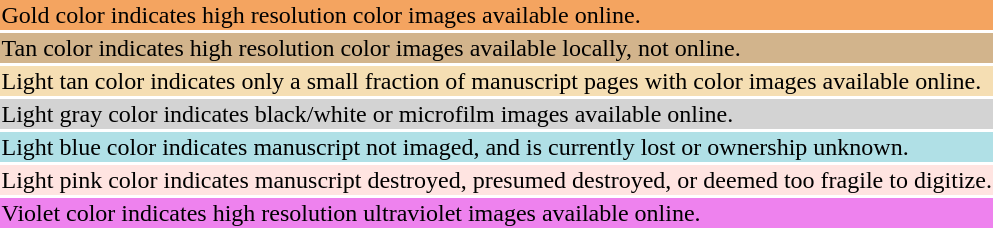<table style="background:transparent">
<tr>
<td bgcolor="sandybrown">Gold color indicates high resolution color images available online.</td>
</tr>
<tr>
<td bgcolor="tan">Tan color indicates high resolution color images available locally, not online.</td>
</tr>
<tr>
<td bgcolor="wheat">Light tan color indicates only a small fraction of manuscript pages with color images available online.</td>
</tr>
<tr>
<td bgcolor="lightgray">Light gray color indicates black/white or microfilm images available online.</td>
</tr>
<tr>
<td bgcolor="powderblue">Light blue color indicates manuscript not imaged, and is currently lost or ownership unknown.</td>
</tr>
<tr>
<td bgcolor="mistyrose">Light pink color indicates manuscript destroyed, presumed destroyed, or deemed too fragile to digitize.</td>
</tr>
<tr>
<td bgcolor="violet">Violet color indicates high resolution ultraviolet images available online.</td>
</tr>
</table>
